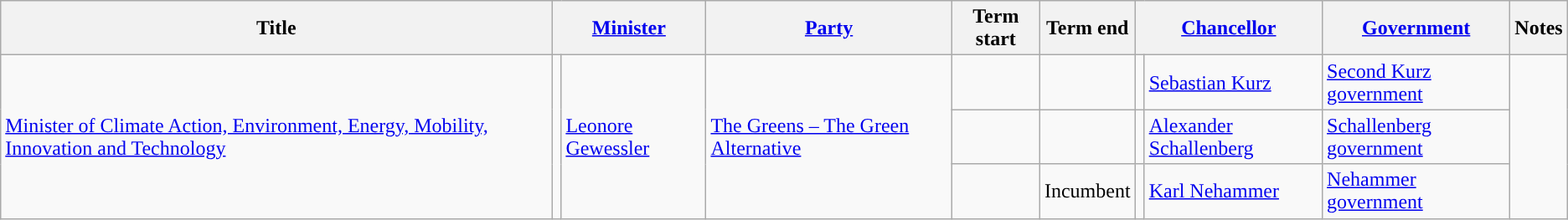<table class="wikitable sortable">
<tr>
<th>Title</th>
<th colspan=2><a href='#'>Minister</a></th>
<th><a href='#'>Party</a></th>
<th>Term start</th>
<th>Term end</th>
<th colspan=2><a href='#'>Chancellor</a></th>
<th><a href='#'>Government</a></th>
<th class="unsortable">Notes</th>
</tr>
<tr>
<td rowspan=3><a href='#'>Minister of Climate Action, Environment, Energy, Mobility, Innovation and Technology</a></td>
<td rowspan=3 bgcolor=></td>
<td rowspan=3><a href='#'>Leonore Gewessler</a></td>
<td rowspan=3><a href='#'>The Greens – The Green Alternative</a></td>
<td></td>
<td></td>
<td style="color:inherit;background:"></td>
<td><a href='#'>Sebastian Kurz</a></td>
<td><a href='#'>Second Kurz government</a></td>
<td rowspan=3></td>
</tr>
<tr>
<td></td>
<td></td>
<td style="color:inherit;background:"></td>
<td><a href='#'>Alexander Schallenberg</a></td>
<td><a href='#'>Schallenberg government</a></td>
</tr>
<tr>
<td></td>
<td>Incumbent</td>
<td style="color:inherit;background:"></td>
<td><a href='#'>Karl Nehammer</a></td>
<td><a href='#'>Nehammer government</a></td>
</tr>
</table>
